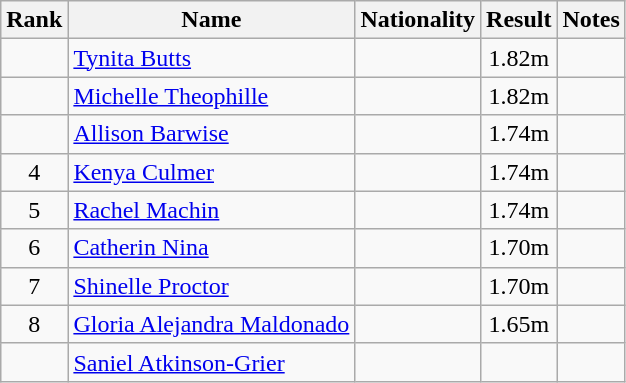<table class="wikitable sortable" style="text-align:center">
<tr>
<th>Rank</th>
<th>Name</th>
<th>Nationality</th>
<th>Result</th>
<th>Notes</th>
</tr>
<tr>
<td></td>
<td align=left><a href='#'>Tynita Butts</a></td>
<td align=left></td>
<td>1.82m</td>
<td></td>
</tr>
<tr>
<td></td>
<td align=left><a href='#'>Michelle Theophille</a></td>
<td align=left></td>
<td>1.82m</td>
<td></td>
</tr>
<tr>
<td></td>
<td align=left><a href='#'>Allison Barwise</a></td>
<td align=left></td>
<td>1.74m</td>
<td></td>
</tr>
<tr>
<td>4</td>
<td align=left><a href='#'>Kenya Culmer</a></td>
<td align=left></td>
<td>1.74m</td>
<td></td>
</tr>
<tr>
<td>5</td>
<td align=left><a href='#'>Rachel Machin</a></td>
<td align=left></td>
<td>1.74m</td>
<td></td>
</tr>
<tr>
<td>6</td>
<td align=left><a href='#'>Catherin Nina</a></td>
<td align=left></td>
<td>1.70m</td>
<td></td>
</tr>
<tr>
<td>7</td>
<td align=left><a href='#'>Shinelle Proctor</a></td>
<td align=left></td>
<td>1.70m</td>
<td></td>
</tr>
<tr>
<td>8</td>
<td align=left><a href='#'>Gloria Alejandra Maldonado</a></td>
<td align=left></td>
<td>1.65m</td>
<td></td>
</tr>
<tr>
<td></td>
<td align=left><a href='#'>Saniel Atkinson-Grier</a></td>
<td align=left></td>
<td></td>
<td></td>
</tr>
</table>
